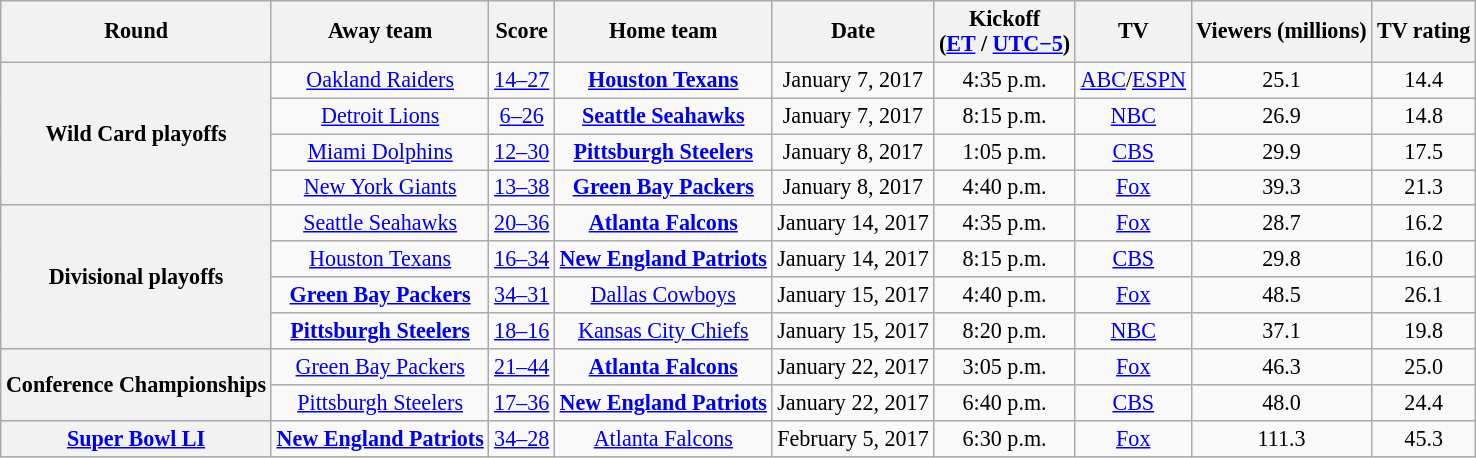<table class="wikitable sortable" style="font-size:92%; text-align:center">
<tr>
<th>Round</th>
<th>Away team</th>
<th>Score</th>
<th>Home team</th>
<th>Date</th>
<th>Kickoff<br>(<a href='#'>ET</a> / <a href='#'>UTC−5</a>)</th>
<th>TV</th>
<th>Viewers (millions)</th>
<th>TV rating</th>
</tr>
<tr>
<th rowspan=4>Wild Card playoffs</th>
<td><a href='#'>Oakland Raiders</a></td>
<td><a href='#'>14–27</a></td>
<td><strong><a href='#'>Houston Texans</a></strong></td>
<td>January 7, 2017</td>
<td>4:35 p.m.</td>
<td><a href='#'>ABC</a>/<a href='#'>ESPN</a></td>
<td>25.1</td>
<td>14.4</td>
</tr>
<tr>
<td><a href='#'>Detroit Lions</a></td>
<td><a href='#'>6–26</a></td>
<td><strong><a href='#'>Seattle Seahawks</a></strong></td>
<td>January 7, 2017</td>
<td>8:15 p.m.</td>
<td><a href='#'>NBC</a></td>
<td>26.9</td>
<td>14.8</td>
</tr>
<tr>
<td><a href='#'>Miami Dolphins</a></td>
<td><a href='#'>12–30</a></td>
<td><strong><a href='#'>Pittsburgh Steelers</a></strong></td>
<td>January 8, 2017</td>
<td>1:05 p.m.</td>
<td><a href='#'>CBS</a></td>
<td>29.9</td>
<td>17.5</td>
</tr>
<tr>
<td><a href='#'>New York Giants</a></td>
<td><a href='#'>13–38</a></td>
<td><strong><a href='#'>Green Bay Packers</a></strong></td>
<td>January 8, 2017</td>
<td>4:40 p.m.</td>
<td><a href='#'>Fox</a></td>
<td>39.3</td>
<td>21.3</td>
</tr>
<tr>
<th rowspan=4>Divisional playoffs</th>
<td><a href='#'>Seattle Seahawks</a></td>
<td><a href='#'>20–36</a></td>
<td><strong><a href='#'>Atlanta Falcons</a></strong></td>
<td>January 14, 2017</td>
<td>4:35 p.m.</td>
<td><a href='#'>Fox</a></td>
<td>28.7</td>
<td>16.2</td>
</tr>
<tr>
<td><a href='#'>Houston Texans</a></td>
<td><a href='#'>16–34</a></td>
<td><strong><a href='#'>New England Patriots</a></strong></td>
<td>January 14, 2017</td>
<td>8:15 p.m.</td>
<td><a href='#'>CBS</a></td>
<td>29.8</td>
<td>16.0</td>
</tr>
<tr>
<td><strong><a href='#'>Green Bay Packers</a></strong></td>
<td><a href='#'>34–31</a></td>
<td><a href='#'>Dallas Cowboys</a></td>
<td>January 15, 2017</td>
<td>4:40 p.m.</td>
<td><a href='#'>Fox</a></td>
<td>48.5</td>
<td>26.1</td>
</tr>
<tr>
<td><strong><a href='#'>Pittsburgh Steelers</a></strong></td>
<td><a href='#'>18–16</a></td>
<td><a href='#'>Kansas City Chiefs</a></td>
<td>January 15, 2017</td>
<td>8:20 p.m.</td>
<td><a href='#'>NBC</a></td>
<td>37.1</td>
<td>19.8</td>
</tr>
<tr>
<th rowspan=2>Conference Championships</th>
<td><a href='#'>Green Bay Packers</a></td>
<td><a href='#'>21–44</a></td>
<td><strong><a href='#'>Atlanta Falcons</a></strong></td>
<td>January 22, 2017</td>
<td>3:05 p.m.</td>
<td><a href='#'>Fox</a></td>
<td>46.3</td>
<td>25.0</td>
</tr>
<tr>
<td><a href='#'>Pittsburgh Steelers</a></td>
<td><a href='#'>17–36</a></td>
<td><strong><a href='#'>New England Patriots</a></strong></td>
<td>January 22, 2017</td>
<td>6:40 p.m.</td>
<td><a href='#'>CBS</a></td>
<td>48.0</td>
<td>24.4</td>
</tr>
<tr>
<th><a href='#'>Super Bowl LI</a><br></th>
<td><strong><a href='#'>New England Patriots</a></strong></td>
<td><a href='#'>34–28 </a></td>
<td><a href='#'>Atlanta Falcons</a></td>
<td>February 5, 2017</td>
<td>6:30 p.m.</td>
<td><a href='#'>Fox</a></td>
<td>111.3</td>
<td>45.3</td>
</tr>
</table>
